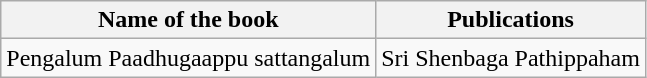<table class="wikitable sortable">
<tr>
<th>Name of the book</th>
<th>Publications</th>
</tr>
<tr>
<td>Pengalum Paadhugaappu sattangalum</td>
<td>Sri Shenbaga Pathippaham</td>
</tr>
</table>
